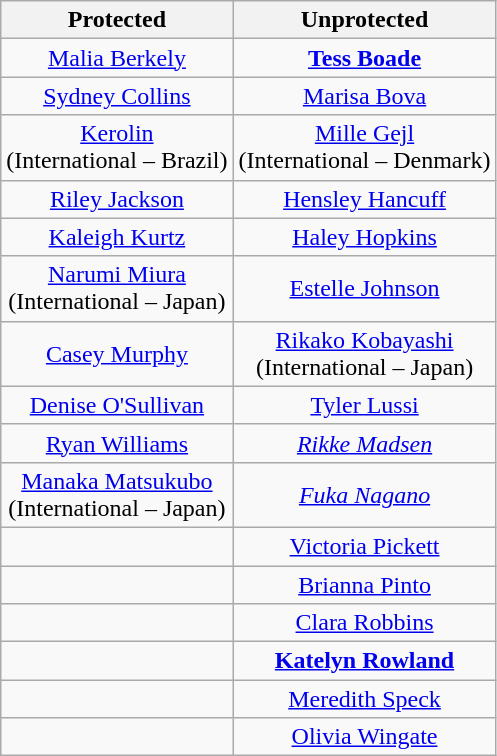<table class="wikitable" style="text-align:center;">
<tr>
<th scope="col">Protected</th>
<th scope="col">Unprotected</th>
</tr>
<tr>
<td><a href='#'>Malia Berkely</a></td>
<td><strong><a href='#'>Tess Boade</a></strong></td>
</tr>
<tr>
<td><a href='#'>Sydney Collins</a></td>
<td><a href='#'>Marisa Bova</a></td>
</tr>
<tr>
<td><a href='#'>Kerolin</a><br>(International – Brazil)</td>
<td><a href='#'>Mille Gejl</a><br>(International – Denmark)</td>
</tr>
<tr>
<td><a href='#'>Riley Jackson</a></td>
<td><a href='#'>Hensley Hancuff</a></td>
</tr>
<tr>
<td><a href='#'>Kaleigh Kurtz</a></td>
<td><a href='#'>Haley Hopkins</a></td>
</tr>
<tr>
<td><a href='#'>Narumi Miura</a><br>(International – Japan)</td>
<td><a href='#'>Estelle Johnson</a></td>
</tr>
<tr>
<td><a href='#'>Casey Murphy</a></td>
<td><a href='#'>Rikako Kobayashi</a><br>(International – Japan)</td>
</tr>
<tr>
<td><a href='#'>Denise O'Sullivan</a></td>
<td><a href='#'>Tyler Lussi</a></td>
</tr>
<tr>
<td><a href='#'>Ryan Williams</a></td>
<td><em><a href='#'>Rikke Madsen</a></em></td>
</tr>
<tr>
<td><a href='#'>Manaka Matsukubo</a><br>(International – Japan)</td>
<td><em><a href='#'>Fuka Nagano</a></em></td>
</tr>
<tr>
<td></td>
<td><a href='#'>Victoria Pickett</a></td>
</tr>
<tr>
<td></td>
<td><a href='#'>Brianna Pinto</a></td>
</tr>
<tr>
<td></td>
<td><a href='#'>Clara Robbins</a></td>
</tr>
<tr>
<td></td>
<td><strong><a href='#'>Katelyn Rowland</a></strong></td>
</tr>
<tr>
<td></td>
<td><a href='#'>Meredith Speck</a></td>
</tr>
<tr>
<td></td>
<td><a href='#'>Olivia Wingate</a></td>
</tr>
</table>
